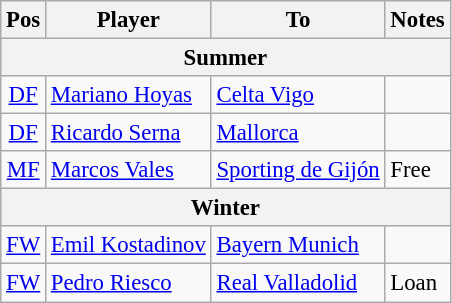<table class="wikitable" style="font-size:95%; text-align:left;">
<tr>
<th>Pos</th>
<th>Player</th>
<th>To</th>
<th>Notes</th>
</tr>
<tr>
<th colspan="5">Summer</th>
</tr>
<tr>
<td align="center"><a href='#'>DF</a></td>
<td> <a href='#'>Mariano Hoyas</a></td>
<td> <a href='#'>Celta Vigo</a></td>
<td></td>
</tr>
<tr>
<td align="center"><a href='#'>DF</a></td>
<td> <a href='#'>Ricardo Serna</a></td>
<td> <a href='#'>Mallorca</a></td>
<td></td>
</tr>
<tr>
<td align="center"><a href='#'>MF</a></td>
<td> <a href='#'>Marcos Vales</a></td>
<td> <a href='#'>Sporting de Gijón</a></td>
<td>Free</td>
</tr>
<tr>
<th colspan="5">Winter</th>
</tr>
<tr>
<td align="center"><a href='#'>FW</a></td>
<td> <a href='#'>Emil Kostadinov</a></td>
<td> <a href='#'>Bayern Munich</a></td>
<td></td>
</tr>
<tr>
<td align="center"><a href='#'>FW</a></td>
<td> <a href='#'>Pedro Riesco</a></td>
<td> <a href='#'>Real Valladolid</a></td>
<td>Loan</td>
</tr>
</table>
